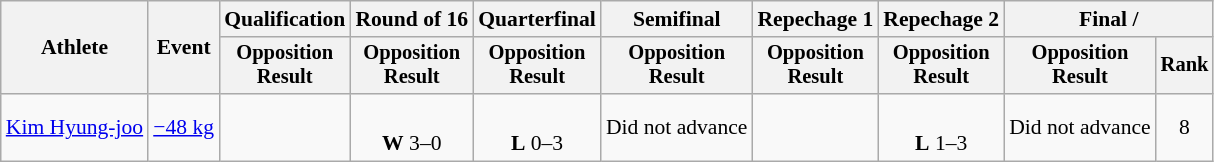<table class="wikitable" style="font-size:90%">
<tr>
<th rowspan="2">Athlete</th>
<th rowspan="2">Event</th>
<th>Qualification</th>
<th>Round of 16</th>
<th>Quarterfinal</th>
<th>Semifinal</th>
<th>Repechage 1</th>
<th>Repechage 2</th>
<th colspan=2>Final / </th>
</tr>
<tr style="font-size: 95%">
<th>Opposition<br>Result</th>
<th>Opposition<br>Result</th>
<th>Opposition<br>Result</th>
<th>Opposition<br>Result</th>
<th>Opposition<br>Result</th>
<th>Opposition<br>Result</th>
<th>Opposition<br>Result</th>
<th>Rank</th>
</tr>
<tr align=center>
<td align=left><a href='#'>Kim Hyung-joo</a></td>
<td align=left><a href='#'>−48 kg</a></td>
<td></td>
<td><br><strong>W</strong> 3–0 <sup></sup></td>
<td><br><strong>L</strong> 0–3 <sup></sup></td>
<td>Did not advance</td>
<td></td>
<td><br><strong>L</strong> 1–3 <sup></sup></td>
<td>Did not advance</td>
<td>8</td>
</tr>
</table>
